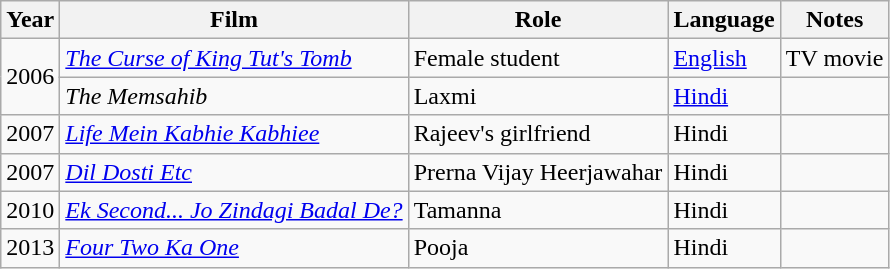<table class="wikitable">
<tr>
<th>Year</th>
<th>Film</th>
<th>Role</th>
<th>Language</th>
<th>Notes</th>
</tr>
<tr>
<td rowspan="2">2006</td>
<td><em><a href='#'>The Curse of King Tut's Tomb</a></em></td>
<td>Female student</td>
<td><a href='#'>English</a></td>
<td>TV movie</td>
</tr>
<tr>
<td><em>The Memsahib</em></td>
<td>Laxmi</td>
<td><a href='#'>Hindi</a></td>
<td></td>
</tr>
<tr>
<td>2007</td>
<td><em><a href='#'>Life Mein Kabhie Kabhiee</a></em></td>
<td>Rajeev's girlfriend</td>
<td>Hindi</td>
<td></td>
</tr>
<tr>
<td rowspan="1">2007</td>
<td><em><a href='#'>Dil Dosti Etc</a></em></td>
<td>Prerna Vijay Heerjawahar</td>
<td>Hindi</td>
<td></td>
</tr>
<tr>
<td rowspan="1">2010</td>
<td><em><a href='#'>Ek Second... Jo Zindagi Badal De?</a></em></td>
<td>Tamanna</td>
<td>Hindi</td>
<td></td>
</tr>
<tr>
<td rowspan="1">2013</td>
<td><em><a href='#'>Four Two Ka One</a></em></td>
<td>Pooja</td>
<td>Hindi</td>
<td></td>
</tr>
</table>
